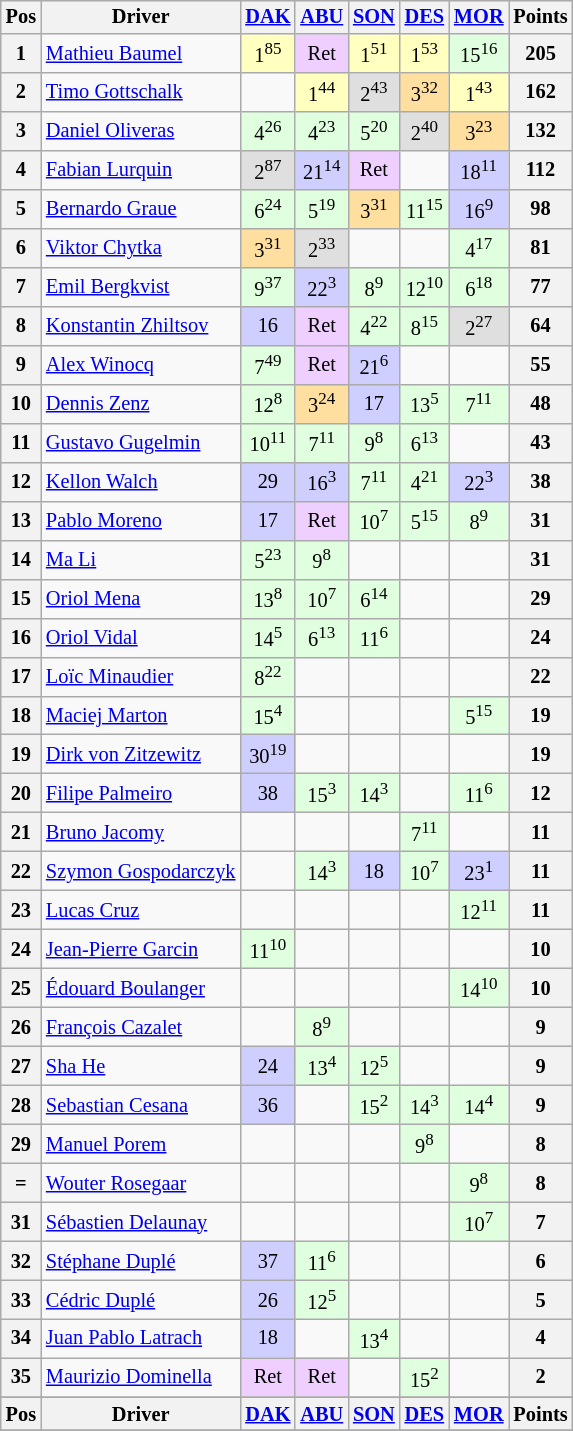<table class="wikitable" style="font-size: 85%; text-align: center; display: inline-table;">
<tr valign="top">
<th valign="middle">Pos</th>
<th valign="middle">Driver</th>
<th><a href='#'>DAK</a><br></th>
<th><a href='#'>ABU</a><br></th>
<th><a href='#'>SON</a><br></th>
<th><a href='#'>DES</a><br></th>
<th><a href='#'>MOR</a><br></th>
<th valign="middle">Points</th>
</tr>
<tr>
<th>1</th>
<td align=left> <a href='#'>Mathieu Baumel</a></td>
<td style="background:#ffffbf;">1<sup>85</sup></td>
<td style="background:#efcfff;">Ret</td>
<td style="background:#ffffbf;">1<sup>51</sup></td>
<td style="background:#ffffbf;">1<sup>53</sup></td>
<td style="background:#dfffdf;">15<sup>16</sup></td>
<th>205</th>
</tr>
<tr>
<th>2</th>
<td align=left> <a href='#'>Timo Gottschalk</a></td>
<td></td>
<td style="background:#ffffbf;">1<sup>44</sup></td>
<td style="background:#dfdfdf;">2<sup>43</sup></td>
<td style="background:#ffdf9f;">3<sup>32</sup></td>
<td style="background:#ffffbf;">1<sup>43</sup></td>
<th>162</th>
</tr>
<tr>
<th>3</th>
<td align=left> <a href='#'>Daniel Oliveras</a></td>
<td style="background:#dfffdf;">4<sup>26</sup></td>
<td style="background:#dfffdf;">4<sup>23</sup></td>
<td style="background:#dfffdf;">5<sup>20</sup></td>
<td style="background:#dfdfdf;">2<sup>40</sup></td>
<td style="background:#ffdf9f;">3<sup>23</sup></td>
<th>132</th>
</tr>
<tr>
<th>4</th>
<td align=left> <a href='#'>Fabian Lurquin</a></td>
<td style="background:#dfdfdf;">2<sup>87</sup></td>
<td style="background:#cfcfff;">21<sup>14</sup></td>
<td style="background:#efcfff;">Ret</td>
<td></td>
<td style="background:#cfcfff;">18<sup>11</sup></td>
<th>112</th>
</tr>
<tr>
<th>5</th>
<td align=left> <a href='#'>Bernardo Graue</a></td>
<td style="background:#dfffdf;">6<sup>24</sup></td>
<td style="background:#dfffdf;">5<sup>19</sup></td>
<td style="background:#ffdf9f;">3<sup>31</sup></td>
<td style="background:#dfffdf;">11<sup>15</sup></td>
<td style="background:#cfcfff;">16<sup>9</sup></td>
<th>98</th>
</tr>
<tr>
<th>6</th>
<td align=left> <a href='#'>Viktor Chytka</a></td>
<td style="background:#ffdf9f;">3<sup>31</sup></td>
<td style="background:#dfdfdf;">2<sup>33</sup></td>
<td></td>
<td></td>
<td style="background:#dfffdf;">4<sup>17</sup></td>
<th>81</th>
</tr>
<tr>
<th>7</th>
<td align=left> <a href='#'>Emil Bergkvist</a></td>
<td style="background:#dfffdf;">9<sup>37</sup></td>
<td style="background:#cfcfff;">22<sup>3</sup></td>
<td style="background:#dfffdf;">8<sup>9</sup></td>
<td style="background:#dfffdf;">12<sup>10</sup></td>
<td style="background:#dfffdf;">6<sup>18</sup></td>
<th>77</th>
</tr>
<tr>
<th>8</th>
<td align=left> <a href='#'>Konstantin Zhiltsov</a></td>
<td style="background:#cfcfff;">16</td>
<td style="background:#efcfff;">Ret</td>
<td style="background:#dfffdf;">4<sup>22</sup></td>
<td style="background:#dfffdf;">8<sup>15</sup></td>
<td style="background:#dfdfdf;">2<sup>27</sup></td>
<th>64</th>
</tr>
<tr>
<th>9</th>
<td align=left> <a href='#'>Alex Winocq</a></td>
<td style="background:#dfffdf;">7<sup>49</sup></td>
<td style="background:#efcfff;">Ret</td>
<td style="background:#cfcfff;">21<sup>6</sup></td>
<td></td>
<td></td>
<th>55</th>
</tr>
<tr>
<th>10</th>
<td align=left> <a href='#'>Dennis Zenz</a></td>
<td style="background:#dfffdf;">12<sup>8</sup></td>
<td style="background:#ffdf9f;">3<sup>24</sup></td>
<td style="background:#cfcfff;">17</td>
<td style="background:#dfffdf;">13<sup>5</sup></td>
<td style="background:#dfffdf;">7<sup>11</sup></td>
<th>48</th>
</tr>
<tr>
<th>11</th>
<td align=left> <a href='#'>Gustavo Gugelmin</a></td>
<td style="background:#dfffdf;">10<sup>11</sup></td>
<td style="background:#dfffdf;">7<sup>11</sup></td>
<td style="background:#dfffdf;">9<sup>8</sup></td>
<td style="background:#dfffdf;">6<sup>13</sup></td>
<td></td>
<th>43</th>
</tr>
<tr>
<th>12</th>
<td align=left> <a href='#'>Kellon Walch</a></td>
<td style="background:#cfcfff;">29</td>
<td style="background:#cfcfff;">16<sup>3</sup></td>
<td style="background:#dfffdf;">7<sup>11</sup></td>
<td style="background:#dfffdf;">4<sup>21</sup></td>
<td style="background:#cfcfff;">22<sup>3</sup></td>
<th>38</th>
</tr>
<tr>
<th>13</th>
<td align=left> <a href='#'>Pablo Moreno</a></td>
<td style="background:#cfcfff;">17</td>
<td style="background:#efcfff;">Ret</td>
<td style="background:#dfffdf;">10<sup>7</sup></td>
<td style="background:#dfffdf;">5<sup>15</sup></td>
<td style="background:#dfffdf;">8<sup>9</sup></td>
<th>31</th>
</tr>
<tr>
<th>14</th>
<td align=left> <a href='#'>Ma Li</a></td>
<td style="background:#dfffdf;">5<sup>23</sup></td>
<td style="background:#dfffdf;">9<sup>8</sup></td>
<td></td>
<td></td>
<td></td>
<th>31</th>
</tr>
<tr>
<th>15</th>
<td align=left> <a href='#'>Oriol Mena</a></td>
<td style="background:#dfffdf;">13<sup>8</sup></td>
<td style="background:#dfffdf;">10<sup>7</sup></td>
<td style="background:#dfffdf;">6<sup>14</sup></td>
<td></td>
<td></td>
<th>29</th>
</tr>
<tr>
<th>16</th>
<td align=left> <a href='#'>Oriol Vidal</a></td>
<td style="background:#dfffdf;">14<sup>5</sup></td>
<td style="background:#dfffdf;">6<sup>13</sup></td>
<td style="background:#dfffdf;">11<sup>6</sup></td>
<td></td>
<td></td>
<th>24</th>
</tr>
<tr>
<th>17</th>
<td align=left> <a href='#'>Loïc Minaudier</a></td>
<td style="background:#dfffdf;">8<sup>22</sup></td>
<td></td>
<td></td>
<td></td>
<td></td>
<th>22</th>
</tr>
<tr>
<th>18</th>
<td align=left> <a href='#'>Maciej Marton</a></td>
<td style="background:#dfffdf;">15<sup>4</sup></td>
<td></td>
<td></td>
<td></td>
<td style="background:#dfffdf;">5<sup>15</sup></td>
<th>19</th>
</tr>
<tr>
<th>19</th>
<td align=left> <a href='#'>Dirk von Zitzewitz</a></td>
<td style="background:#cfcfff;">30<sup>19</sup></td>
<td></td>
<td></td>
<td></td>
<td></td>
<th>19</th>
</tr>
<tr>
<th>20</th>
<td align=left> <a href='#'>Filipe Palmeiro</a></td>
<td style="background:#cfcfff;">38</td>
<td style="background:#dfffdf;">15<sup>3</sup></td>
<td style="background:#dfffdf;">14<sup>3</sup></td>
<td></td>
<td style="background:#dfffdf;">11<sup>6</sup></td>
<th>12</th>
</tr>
<tr>
<th>21</th>
<td align=left> <a href='#'>Bruno Jacomy</a></td>
<td></td>
<td></td>
<td></td>
<td style="background:#dfffdf;">7<sup>11</sup></td>
<td></td>
<th>11</th>
</tr>
<tr>
<th>22</th>
<td align=left> <a href='#'>Szymon Gospodarczyk</a></td>
<td></td>
<td style="background:#dfffdf;">14<sup>3</sup></td>
<td style="background:#cfcfff;">18</td>
<td style="background:#dfffdf;">10<sup>7</sup></td>
<td style="background:#cfcfff;">23<sup>1</sup></td>
<th>11</th>
</tr>
<tr>
<th>23</th>
<td align=left> <a href='#'>Lucas Cruz</a></td>
<td></td>
<td></td>
<td></td>
<td></td>
<td style="background:#dfffdf;">12<sup>11</sup></td>
<th>11</th>
</tr>
<tr>
<th>24</th>
<td align=left> <a href='#'>Jean-Pierre Garcin</a></td>
<td style="background:#dfffdf;">11<sup>10</sup></td>
<td></td>
<td></td>
<td></td>
<td></td>
<th>10</th>
</tr>
<tr>
<th>25</th>
<td align=left> <a href='#'>Édouard Boulanger</a></td>
<td></td>
<td></td>
<td></td>
<td></td>
<td style="background:#dfffdf;">14<sup>10</sup></td>
<th>10</th>
</tr>
<tr>
<th>26</th>
<td align=left> <a href='#'>François Cazalet</a></td>
<td></td>
<td style="background:#dfffdf;">8<sup>9</sup></td>
<td></td>
<td></td>
<td></td>
<th>9</th>
</tr>
<tr>
<th>27</th>
<td align=left> <a href='#'>Sha He</a></td>
<td style="background:#cfcfff;">24</td>
<td style="background:#dfffdf;">13<sup>4</sup></td>
<td style="background:#dfffdf;">12<sup>5</sup></td>
<td></td>
<td></td>
<th>9</th>
</tr>
<tr>
<th>28</th>
<td align=left> <a href='#'>Sebastian Cesana</a></td>
<td style="background:#cfcfff;">36</td>
<td></td>
<td style="background:#dfffdf;">15<sup>2</sup></td>
<td style="background:#dfffdf;">14<sup>3</sup></td>
<td style="background:#dfffdf;">14<sup>4</sup></td>
<th>9</th>
</tr>
<tr>
<th>29</th>
<td align=left> <a href='#'>Manuel Porem</a></td>
<td></td>
<td></td>
<td></td>
<td style="background:#dfffdf;">9<sup>8</sup></td>
<td></td>
<th>8</th>
</tr>
<tr>
<th>=</th>
<td align=left> <a href='#'>Wouter Rosegaar</a></td>
<td></td>
<td></td>
<td></td>
<td></td>
<td style="background:#dfffdf;">9<sup>8</sup></td>
<th>8</th>
</tr>
<tr>
<th>31</th>
<td align=left> <a href='#'>Sébastien Delaunay</a></td>
<td></td>
<td></td>
<td></td>
<td></td>
<td style="background:#dfffdf;">10<sup>7</sup></td>
<th>7</th>
</tr>
<tr>
<th>32</th>
<td align=left> <a href='#'>Stéphane Duplé</a></td>
<td style="background:#cfcfff;">37</td>
<td style="background:#dfffdf;">11<sup>6</sup></td>
<td></td>
<td></td>
<td></td>
<th>6</th>
</tr>
<tr>
<th>33</th>
<td align=left> <a href='#'>Cédric Duplé</a></td>
<td style="background:#cfcfff;">26</td>
<td style="background:#dfffdf;">12<sup>5</sup></td>
<td></td>
<td></td>
<td></td>
<th>5</th>
</tr>
<tr>
<th>34</th>
<td align=left> <a href='#'>Juan Pablo Latrach</a></td>
<td style="background:#cfcfff;">18</td>
<td></td>
<td style="background:#dfffdf;">13<sup>4</sup></td>
<td></td>
<td></td>
<th>4</th>
</tr>
<tr>
<th>35</th>
<td align=left> <a href='#'>Maurizio Dominella</a></td>
<td style="background:#efcfff;">Ret</td>
<td style="background:#efcfff;">Ret</td>
<td></td>
<td style="background:#dfffdf;">15<sup>2</sup></td>
<td></td>
<th>2</th>
</tr>
<tr>
</tr>
<tr valign="top">
<th valign="middle">Pos</th>
<th valign="middle">Driver</th>
<th><a href='#'>DAK</a><br></th>
<th><a href='#'>ABU</a><br></th>
<th><a href='#'>SON</a><br></th>
<th><a href='#'>DES</a><br></th>
<th><a href='#'>MOR</a><br></th>
<th valign="middle">Points</th>
</tr>
<tr>
</tr>
</table>
